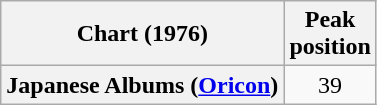<table class="wikitable sortable plainrowheaders" style="text-align:center;">
<tr>
<th>Chart (1976)</th>
<th>Peak<br>position</th>
</tr>
<tr>
<th scope="row">Japanese Albums (<a href='#'>Oricon</a>)</th>
<td>39</td>
</tr>
</table>
